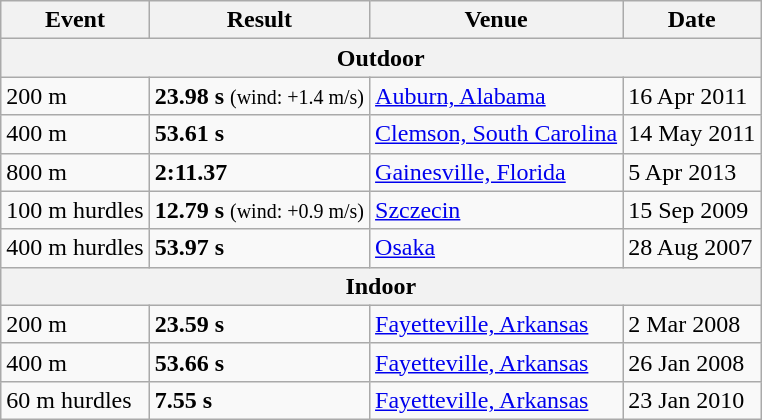<table class="wikitable">
<tr>
<th>Event</th>
<th>Result</th>
<th>Venue</th>
<th>Date</th>
</tr>
<tr>
<th colspan="4">Outdoor</th>
</tr>
<tr>
<td>200 m</td>
<td><strong>23.98 s</strong> <small>(wind: +1.4 m/s)</small></td>
<td><a href='#'>Auburn, Alabama</a></td>
<td>16 Apr 2011</td>
</tr>
<tr>
<td>400 m</td>
<td><strong>53.61 s</strong></td>
<td><a href='#'>Clemson, South Carolina</a></td>
<td>14 May 2011</td>
</tr>
<tr>
<td>800 m</td>
<td><strong>2:11.37</strong></td>
<td><a href='#'>Gainesville, Florida</a></td>
<td>5 Apr 2013</td>
</tr>
<tr>
<td>100 m hurdles</td>
<td><strong>12.79 s</strong> <small>(wind: +0.9 m/s)</small></td>
<td><a href='#'>Szczecin</a></td>
<td>15 Sep 2009</td>
</tr>
<tr>
<td>400 m hurdles</td>
<td><strong>53.97 s</strong></td>
<td><a href='#'>Osaka</a></td>
<td>28 Aug 2007</td>
</tr>
<tr>
<th colspan="4">Indoor</th>
</tr>
<tr>
<td>200 m</td>
<td><strong>23.59 s</strong></td>
<td><a href='#'>Fayetteville, Arkansas</a></td>
<td>2 Mar 2008</td>
</tr>
<tr>
<td>400 m</td>
<td><strong>53.66 s</strong></td>
<td><a href='#'>Fayetteville, Arkansas</a></td>
<td>26 Jan 2008</td>
</tr>
<tr>
<td>60 m hurdles</td>
<td><strong>7.55 s</strong></td>
<td><a href='#'>Fayetteville, Arkansas</a></td>
<td>23 Jan 2010</td>
</tr>
</table>
